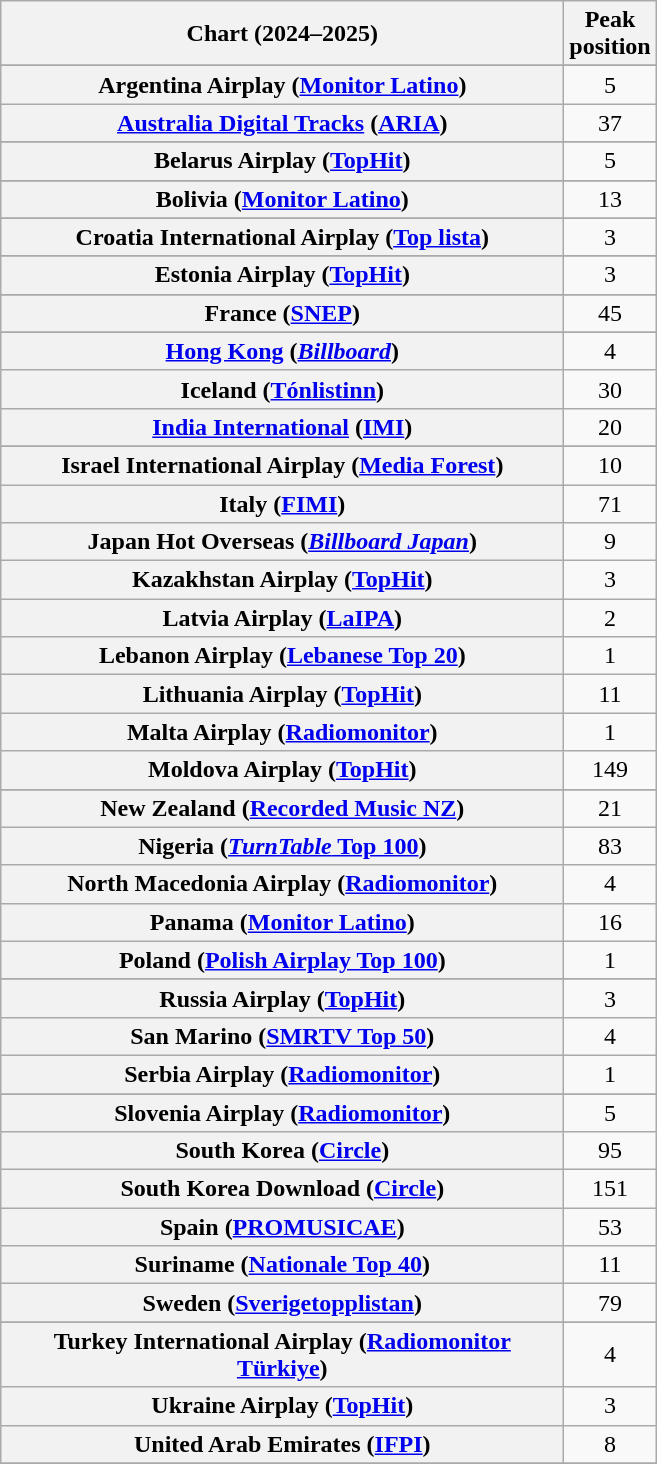<table class="wikitable sortable plainrowheaders" style="text-align:center">
<tr>
<th scope="col" style="width:23em;">Chart (2024–2025)</th>
<th scope="col">Peak<br>position</th>
</tr>
<tr>
</tr>
<tr>
<th scope="row">Argentina Airplay (<a href='#'>Monitor Latino</a>)</th>
<td>5</td>
</tr>
<tr>
<th scope="row"><a href='#'>Australia Digital Tracks</a> (<a href='#'>ARIA</a>)</th>
<td>37</td>
</tr>
<tr>
</tr>
<tr>
<th scope="row">Belarus Airplay (<a href='#'>TopHit</a>)</th>
<td>5</td>
</tr>
<tr>
</tr>
<tr>
</tr>
<tr>
<th scope="row">Bolivia (<a href='#'>Monitor Latino</a>)</th>
<td>13</td>
</tr>
<tr>
</tr>
<tr>
</tr>
<tr>
<th scope="row">Croatia International Airplay (<a href='#'>Top lista</a>)</th>
<td>3</td>
</tr>
<tr>
</tr>
<tr>
<th scope="row">Estonia Airplay (<a href='#'>TopHit</a>)</th>
<td>3</td>
</tr>
<tr>
</tr>
<tr>
<th scope="row">France (<a href='#'>SNEP</a>)</th>
<td>45</td>
</tr>
<tr>
</tr>
<tr>
</tr>
<tr>
<th scope="row"><a href='#'>Hong Kong</a> (<em><a href='#'>Billboard</a></em>)</th>
<td>4</td>
</tr>
<tr>
<th scope="row">Iceland (<a href='#'>Tónlistinn</a>)</th>
<td>30</td>
</tr>
<tr>
<th scope="row"><a href='#'>India International</a> (<a href='#'>IMI</a>)</th>
<td>20</td>
</tr>
<tr>
</tr>
<tr>
<th scope="row">Israel International Airplay (<a href='#'>Media Forest</a>)</th>
<td>10</td>
</tr>
<tr>
<th scope="row">Italy (<a href='#'>FIMI</a>)</th>
<td>71</td>
</tr>
<tr>
<th scope="row">Japan Hot Overseas (<em><a href='#'>Billboard Japan</a></em>)</th>
<td>9</td>
</tr>
<tr>
<th scope="row">Kazakhstan Airplay (<a href='#'>TopHit</a>)</th>
<td>3</td>
</tr>
<tr>
<th scope="row">Latvia Airplay (<a href='#'>LaIPA</a>)</th>
<td>2</td>
</tr>
<tr>
<th scope="row">Lebanon Airplay (<a href='#'>Lebanese Top 20</a>)</th>
<td>1</td>
</tr>
<tr>
<th scope="row">Lithuania Airplay (<a href='#'>TopHit</a>)</th>
<td>11</td>
</tr>
<tr>
<th scope="row">Malta Airplay (<a href='#'>Radiomonitor</a>)</th>
<td>1</td>
</tr>
<tr>
<th scope="row">Moldova Airplay (<a href='#'>TopHit</a>)</th>
<td>149</td>
</tr>
<tr>
</tr>
<tr>
</tr>
<tr>
<th scope="row">New Zealand (<a href='#'>Recorded Music NZ</a>)</th>
<td>21</td>
</tr>
<tr>
<th scope="row">Nigeria (<a href='#'><em>TurnTable</em> Top 100</a>)</th>
<td>83</td>
</tr>
<tr>
<th scope="row">North Macedonia Airplay (<a href='#'>Radiomonitor</a>)</th>
<td>4</td>
</tr>
<tr>
<th scope="row">Panama (<a href='#'>Monitor Latino</a>)</th>
<td>16</td>
</tr>
<tr>
<th scope="row">Poland (<a href='#'>Polish Airplay Top 100</a>)</th>
<td>1</td>
</tr>
<tr>
</tr>
<tr>
</tr>
<tr>
<th scope="row">Russia Airplay (<a href='#'>TopHit</a>)</th>
<td>3</td>
</tr>
<tr>
<th scope="row">San Marino (<a href='#'>SMRTV Top 50</a>)</th>
<td>4</td>
</tr>
<tr>
<th scope="row">Serbia Airplay (<a href='#'>Radiomonitor</a>)</th>
<td>1</td>
</tr>
<tr>
</tr>
<tr>
<th scope="row">Slovenia Airplay (<a href='#'>Radiomonitor</a>)</th>
<td>5</td>
</tr>
<tr>
<th scope="row">South Korea  (<a href='#'>Circle</a>)</th>
<td>95</td>
</tr>
<tr>
<th scope="row">South Korea Download (<a href='#'>Circle</a>)</th>
<td>151</td>
</tr>
<tr>
<th scope="row">Spain (<a href='#'>PROMUSICAE</a>)</th>
<td>53</td>
</tr>
<tr>
<th scope="row">Suriname (<a href='#'>Nationale Top 40</a>)</th>
<td>11</td>
</tr>
<tr>
<th scope="row">Sweden (<a href='#'>Sverigetopplistan</a>)</th>
<td>79</td>
</tr>
<tr>
</tr>
<tr>
<th scope="row">Turkey International Airplay (<a href='#'>Radiomonitor Türkiye</a>)</th>
<td>4</td>
</tr>
<tr>
<th scope="row">Ukraine Airplay (<a href='#'>TopHit</a>)</th>
<td>3</td>
</tr>
<tr>
<th scope="row">United Arab Emirates (<a href='#'>IFPI</a>)</th>
<td>8</td>
</tr>
<tr>
</tr>
<tr>
</tr>
<tr>
</tr>
<tr>
</tr>
<tr>
</tr>
</table>
